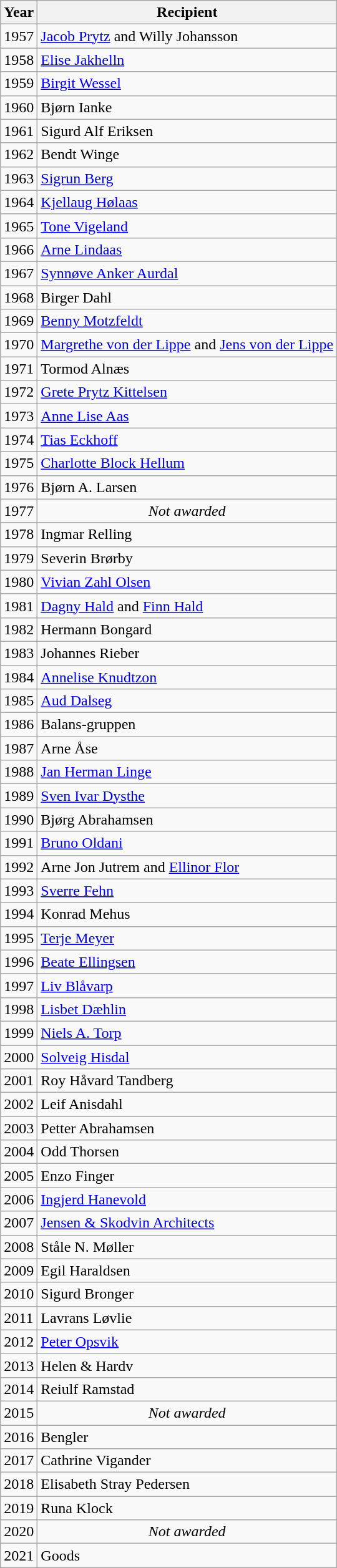<table class="wikitable sortable">
<tr>
<th>Year</th>
<th>Recipient</th>
</tr>
<tr id="1957">
<td>1957</td>
<td><a href='#'>Jacob Prytz</a> and Willy Johansson</td>
</tr>
<tr>
<td>1958</td>
<td><a href='#'>Elise Jakhelln</a></td>
</tr>
<tr>
<td>1959</td>
<td><a href='#'>Birgit Wessel</a></td>
</tr>
<tr id="1960">
<td>1960</td>
<td>Bjørn Ianke</td>
</tr>
<tr>
<td>1961</td>
<td>Sigurd Alf Eriksen</td>
</tr>
<tr>
<td>1962</td>
<td>Bendt Winge</td>
</tr>
<tr>
<td>1963</td>
<td><a href='#'>Sigrun Berg</a></td>
</tr>
<tr>
<td>1964</td>
<td><a href='#'>Kjellaug Hølaas</a></td>
</tr>
<tr>
<td>1965</td>
<td><a href='#'>Tone Vigeland</a></td>
</tr>
<tr>
<td>1966</td>
<td><a href='#'>Arne Lindaas</a></td>
</tr>
<tr>
<td>1967</td>
<td><a href='#'>Synnøve Anker Aurdal</a></td>
</tr>
<tr>
<td>1968</td>
<td>Birger Dahl</td>
</tr>
<tr>
<td>1969</td>
<td><a href='#'>Benny Motzfeldt</a></td>
</tr>
<tr id="1970">
<td>1970</td>
<td><a href='#'>Margrethe von der Lippe</a> and <a href='#'>Jens von der Lippe</a></td>
</tr>
<tr>
<td>1971</td>
<td>Tormod Alnæs</td>
</tr>
<tr>
<td>1972</td>
<td><a href='#'>Grete Prytz Kittelsen</a></td>
</tr>
<tr>
<td>1973</td>
<td><a href='#'>Anne Lise Aas</a></td>
</tr>
<tr>
<td>1974</td>
<td><a href='#'>Tias Eckhoff</a></td>
</tr>
<tr>
<td>1975</td>
<td><a href='#'>Charlotte Block Hellum</a></td>
</tr>
<tr>
<td>1976</td>
<td>Bjørn A. Larsen</td>
</tr>
<tr>
<td>1977</td>
<td align="center"><em>Not awarded</em></td>
</tr>
<tr>
<td>1978</td>
<td>Ingmar Relling</td>
</tr>
<tr>
<td>1979</td>
<td>Severin Brørby</td>
</tr>
<tr id="1980">
<td>1980</td>
<td><a href='#'>Vivian Zahl Olsen</a></td>
</tr>
<tr>
<td>1981</td>
<td><a href='#'>Dagny Hald</a> and <a href='#'>Finn Hald</a></td>
</tr>
<tr>
<td>1982</td>
<td>Hermann Bongard</td>
</tr>
<tr>
<td>1983</td>
<td>Johannes Rieber</td>
</tr>
<tr>
<td>1984</td>
<td><a href='#'>Annelise Knudtzon</a></td>
</tr>
<tr>
<td>1985</td>
<td><a href='#'>Aud Dalseg</a></td>
</tr>
<tr>
<td>1986</td>
<td>Balans-gruppen</td>
</tr>
<tr>
<td>1987</td>
<td>Arne Åse</td>
</tr>
<tr>
<td>1988</td>
<td><a href='#'>Jan Herman Linge</a></td>
</tr>
<tr>
<td>1989</td>
<td><a href='#'>Sven Ivar Dysthe</a></td>
</tr>
<tr id="1990">
<td>1990</td>
<td>Bjørg Abrahamsen</td>
</tr>
<tr>
<td>1991</td>
<td><a href='#'>Bruno Oldani</a></td>
</tr>
<tr>
<td>1992</td>
<td>Arne Jon Jutrem and <a href='#'>Ellinor Flor</a></td>
</tr>
<tr>
<td>1993</td>
<td><a href='#'>Sverre Fehn</a></td>
</tr>
<tr>
<td>1994</td>
<td>Konrad Mehus</td>
</tr>
<tr>
<td>1995</td>
<td><a href='#'>Terje Meyer</a></td>
</tr>
<tr>
<td>1996</td>
<td><a href='#'>Beate Ellingsen</a></td>
</tr>
<tr>
<td>1997</td>
<td><a href='#'>Liv Blåvarp</a></td>
</tr>
<tr>
<td>1998</td>
<td><a href='#'>Lisbet Dæhlin</a></td>
</tr>
<tr>
<td>1999</td>
<td><a href='#'>Niels A. Torp</a></td>
</tr>
<tr id="2000">
<td>2000</td>
<td><a href='#'>Solveig Hisdal</a></td>
</tr>
<tr>
<td>2001</td>
<td>Roy Håvard Tandberg</td>
</tr>
<tr>
<td>2002</td>
<td>Leif Anisdahl</td>
</tr>
<tr>
<td>2003</td>
<td>Petter Abrahamsen</td>
</tr>
<tr>
<td>2004</td>
<td>Odd Thorsen</td>
</tr>
<tr>
<td>2005</td>
<td>Enzo Finger</td>
</tr>
<tr>
<td>2006</td>
<td><a href='#'>Ingjerd Hanevold</a></td>
</tr>
<tr>
<td>2007</td>
<td><a href='#'>Jensen & Skodvin Architects</a></td>
</tr>
<tr>
<td>2008</td>
<td>Ståle N. Møller</td>
</tr>
<tr>
<td>2009</td>
<td>Egil Haraldsen</td>
</tr>
<tr id="2010">
<td>2010</td>
<td>Sigurd Bronger</td>
</tr>
<tr>
<td>2011</td>
<td>Lavrans Løvlie</td>
</tr>
<tr>
<td>2012</td>
<td><a href='#'>Peter Opsvik</a></td>
</tr>
<tr>
<td>2013</td>
<td>Helen & Hardv</td>
</tr>
<tr>
<td>2014</td>
<td>Reiulf Ramstad</td>
</tr>
<tr>
<td>2015</td>
<td align="center"><em>Not awarded</em></td>
</tr>
<tr>
<td>2016</td>
<td>Bengler</td>
</tr>
<tr>
<td>2017</td>
<td>Cathrine Vigander</td>
</tr>
<tr>
<td>2018</td>
<td>Elisabeth Stray Pedersen</td>
</tr>
<tr>
<td>2019</td>
<td>Runa Klock</td>
</tr>
<tr id="2020">
<td>2020</td>
<td align="center"><em>Not awarded</em></td>
</tr>
<tr>
<td>2021</td>
<td>Goods</td>
</tr>
</table>
